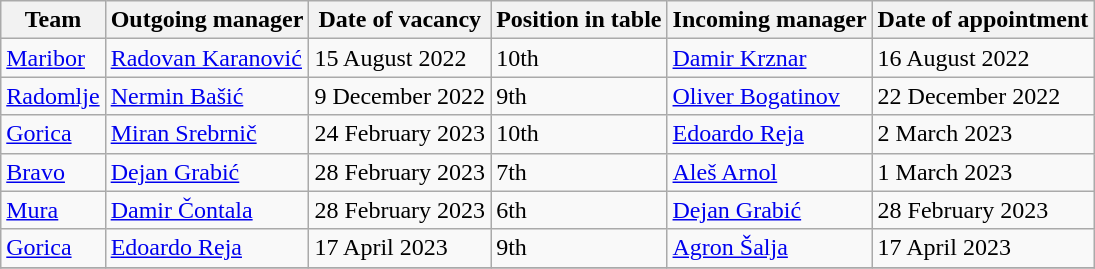<table class="wikitable sortable">
<tr>
<th>Team</th>
<th>Outgoing manager</th>
<th>Date of vacancy</th>
<th>Position in table</th>
<th>Incoming manager</th>
<th>Date of appointment</th>
</tr>
<tr>
<td><a href='#'>Maribor</a></td>
<td> <a href='#'>Radovan Karanović</a></td>
<td>15 August 2022</td>
<td>10th</td>
<td> <a href='#'>Damir Krznar</a></td>
<td>16 August 2022</td>
</tr>
<tr>
<td><a href='#'>Radomlje</a></td>
<td> <a href='#'>Nermin Bašić</a></td>
<td>9 December 2022</td>
<td>9th</td>
<td> <a href='#'>Oliver Bogatinov</a></td>
<td>22 December 2022</td>
</tr>
<tr>
<td><a href='#'>Gorica</a></td>
<td> <a href='#'>Miran Srebrnič</a></td>
<td>24 February 2023</td>
<td>10th</td>
<td> <a href='#'>Edoardo Reja</a></td>
<td>2 March 2023</td>
</tr>
<tr>
<td><a href='#'>Bravo</a></td>
<td> <a href='#'>Dejan Grabić</a></td>
<td>28 February 2023</td>
<td>7th</td>
<td> <a href='#'>Aleš Arnol</a></td>
<td>1 March 2023</td>
</tr>
<tr>
<td><a href='#'>Mura</a></td>
<td> <a href='#'>Damir Čontala</a></td>
<td>28 February 2023</td>
<td>6th</td>
<td> <a href='#'>Dejan Grabić</a></td>
<td>28 February 2023</td>
</tr>
<tr>
<td><a href='#'>Gorica</a></td>
<td> <a href='#'>Edoardo Reja</a></td>
<td>17 April 2023</td>
<td>9th</td>
<td> <a href='#'>Agron Šalja</a></td>
<td>17 April 2023</td>
</tr>
<tr>
</tr>
</table>
